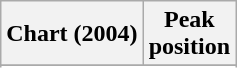<table class="wikitable sortable plainrowheaders" style="text-align:center">
<tr>
<th scope="col">Chart (2004)</th>
<th scope="col">Peak<br> position</th>
</tr>
<tr>
</tr>
<tr>
</tr>
<tr>
</tr>
<tr>
</tr>
<tr>
</tr>
</table>
